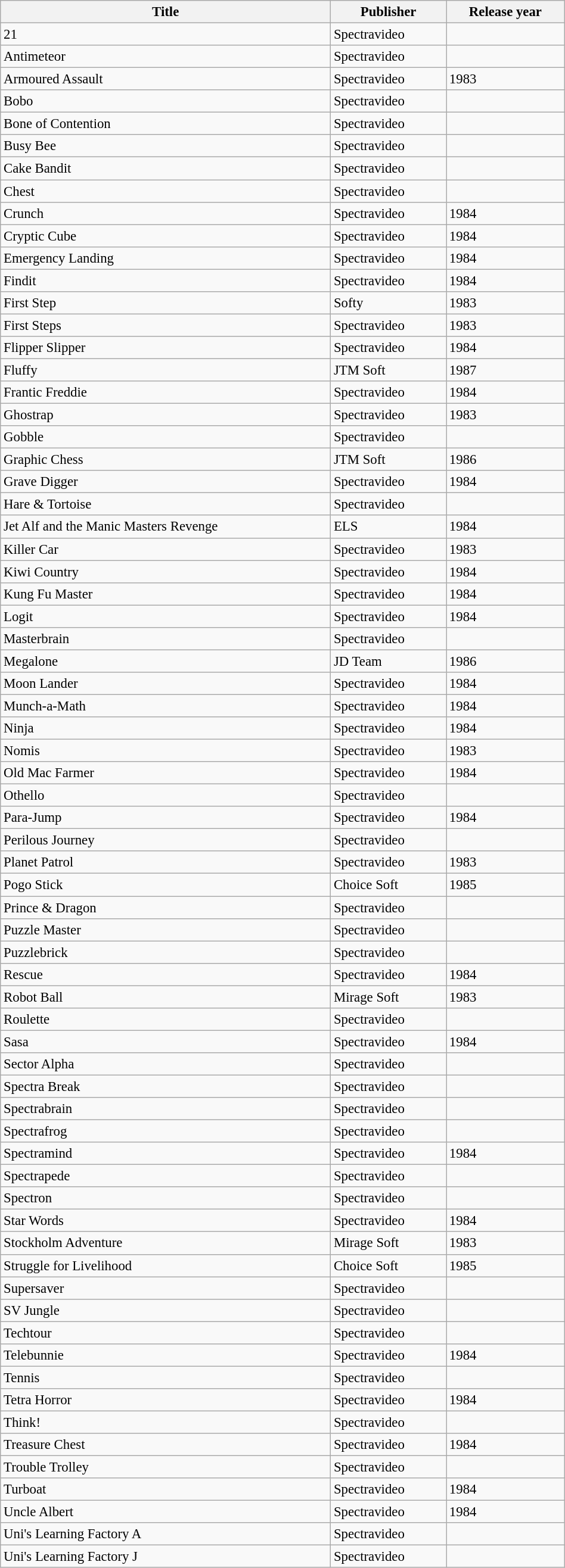<table class="wikitable plainrowheaders sortable" style="width:50%; font-size:95%;" id="softwarelist">
<tr>
<th rowspan="1">Title</th>
<th colspan="1">Publisher</th>
<th rowspan="1">Release year</th>
</tr>
<tr>
<td>21</td>
<td>Spectravideo</td>
<td></td>
</tr>
<tr>
<td>Antimeteor</td>
<td>Spectravideo</td>
<td></td>
</tr>
<tr>
<td>Armoured Assault</td>
<td>Spectravideo</td>
<td>1983</td>
</tr>
<tr>
<td>Bobo</td>
<td>Spectravideo</td>
<td></td>
</tr>
<tr>
<td>Bone of Contention</td>
<td>Spectravideo</td>
<td></td>
</tr>
<tr>
<td>Busy Bee</td>
<td>Spectravideo</td>
<td></td>
</tr>
<tr>
<td>Cake Bandit</td>
<td>Spectravideo</td>
<td></td>
</tr>
<tr>
<td>Chest</td>
<td>Spectravideo</td>
<td></td>
</tr>
<tr>
<td>Crunch</td>
<td>Spectravideo</td>
<td>1984</td>
</tr>
<tr>
<td>Cryptic Cube</td>
<td>Spectravideo</td>
<td>1984</td>
</tr>
<tr>
<td>Emergency Landing</td>
<td>Spectravideo</td>
<td>1984</td>
</tr>
<tr>
<td>Findit</td>
<td>Spectravideo</td>
<td>1984</td>
</tr>
<tr>
<td>First Step</td>
<td>Softy</td>
<td>1983</td>
</tr>
<tr>
<td>First Steps</td>
<td>Spectravideo</td>
<td>1983</td>
</tr>
<tr>
<td>Flipper Slipper</td>
<td>Spectravideo</td>
<td>1984</td>
</tr>
<tr>
<td>Fluffy</td>
<td>JTM Soft</td>
<td>1987</td>
</tr>
<tr>
<td>Frantic Freddie</td>
<td>Spectravideo</td>
<td>1984</td>
</tr>
<tr>
<td>Ghostrap</td>
<td>Spectravideo</td>
<td>1983</td>
</tr>
<tr>
<td>Gobble</td>
<td>Spectravideo</td>
<td></td>
</tr>
<tr>
<td>Graphic Chess</td>
<td>JTM Soft</td>
<td>1986</td>
</tr>
<tr>
<td>Grave Digger</td>
<td>Spectravideo</td>
<td>1984</td>
</tr>
<tr>
<td>Hare & Tortoise</td>
<td>Spectravideo</td>
<td></td>
</tr>
<tr>
<td>Jet Alf and the Manic Masters Revenge</td>
<td>ELS</td>
<td>1984</td>
</tr>
<tr>
<td>Killer Car</td>
<td>Spectravideo</td>
<td>1983</td>
</tr>
<tr>
<td>Kiwi Country</td>
<td>Spectravideo</td>
<td>1984</td>
</tr>
<tr>
<td>Kung Fu Master</td>
<td>Spectravideo</td>
<td>1984</td>
</tr>
<tr>
<td>Logit</td>
<td>Spectravideo</td>
<td>1984</td>
</tr>
<tr>
<td>Masterbrain</td>
<td>Spectravideo</td>
<td></td>
</tr>
<tr>
<td>Megalone</td>
<td>JD Team</td>
<td>1986</td>
</tr>
<tr>
<td>Moon Lander</td>
<td>Spectravideo</td>
<td>1984</td>
</tr>
<tr>
<td>Munch-a-Math</td>
<td>Spectravideo</td>
<td>1984</td>
</tr>
<tr>
<td>Ninja</td>
<td>Spectravideo</td>
<td>1984</td>
</tr>
<tr>
<td>Nomis</td>
<td>Spectravideo</td>
<td>1983</td>
</tr>
<tr>
<td>Old Mac Farmer</td>
<td>Spectravideo</td>
<td>1984</td>
</tr>
<tr>
<td>Othello</td>
<td>Spectravideo</td>
<td></td>
</tr>
<tr>
<td>Para-Jump</td>
<td>Spectravideo</td>
<td>1984</td>
</tr>
<tr>
<td>Perilous Journey</td>
<td>Spectravideo</td>
<td></td>
</tr>
<tr>
<td>Planet Patrol</td>
<td>Spectravideo</td>
<td>1983</td>
</tr>
<tr>
<td>Pogo Stick</td>
<td>Choice Soft</td>
<td>1985</td>
</tr>
<tr>
<td>Prince & Dragon</td>
<td>Spectravideo</td>
<td></td>
</tr>
<tr>
<td>Puzzle Master</td>
<td>Spectravideo</td>
<td></td>
</tr>
<tr>
<td>Puzzlebrick</td>
<td>Spectravideo</td>
<td></td>
</tr>
<tr>
<td>Rescue</td>
<td>Spectravideo</td>
<td>1984</td>
</tr>
<tr>
<td>Robot Ball</td>
<td>Mirage Soft</td>
<td>1983</td>
</tr>
<tr>
<td>Roulette</td>
<td>Spectravideo</td>
<td></td>
</tr>
<tr>
<td>Sasa</td>
<td>Spectravideo</td>
<td>1984</td>
</tr>
<tr>
<td>Sector Alpha</td>
<td>Spectravideo</td>
<td></td>
</tr>
<tr>
<td>Spectra Break</td>
<td>Spectravideo</td>
<td></td>
</tr>
<tr>
<td>Spectrabrain</td>
<td>Spectravideo</td>
<td></td>
</tr>
<tr>
<td>Spectrafrog</td>
<td>Spectravideo</td>
<td></td>
</tr>
<tr>
<td>Spectramind</td>
<td>Spectravideo</td>
<td>1984</td>
</tr>
<tr>
<td>Spectrapede</td>
<td>Spectravideo</td>
<td></td>
</tr>
<tr>
<td>Spectron</td>
<td>Spectravideo</td>
<td></td>
</tr>
<tr>
<td>Star Words</td>
<td>Spectravideo</td>
<td>1984</td>
</tr>
<tr>
<td>Stockholm Adventure</td>
<td>Mirage Soft</td>
<td>1983</td>
</tr>
<tr>
<td>Struggle for Livelihood</td>
<td>Choice Soft</td>
<td>1985</td>
</tr>
<tr>
<td>Supersaver</td>
<td>Spectravideo</td>
<td></td>
</tr>
<tr>
<td>SV Jungle</td>
<td>Spectravideo</td>
<td></td>
</tr>
<tr>
<td>Techtour</td>
<td>Spectravideo</td>
<td></td>
</tr>
<tr>
<td>Telebunnie</td>
<td>Spectravideo</td>
<td>1984</td>
</tr>
<tr>
<td>Tennis</td>
<td>Spectravideo</td>
<td></td>
</tr>
<tr>
<td>Tetra Horror</td>
<td>Spectravideo</td>
<td>1984</td>
</tr>
<tr>
<td>Think!</td>
<td>Spectravideo</td>
<td></td>
</tr>
<tr>
<td>Treasure Chest</td>
<td>Spectravideo</td>
<td>1984</td>
</tr>
<tr>
<td>Trouble Trolley</td>
<td>Spectravideo</td>
<td></td>
</tr>
<tr>
<td>Turboat</td>
<td>Spectravideo</td>
<td>1984</td>
</tr>
<tr>
<td>Uncle Albert</td>
<td>Spectravideo</td>
<td>1984</td>
</tr>
<tr>
<td>Uni's Learning Factory A</td>
<td>Spectravideo</td>
<td></td>
</tr>
<tr>
<td>Uni's Learning Factory J</td>
<td>Spectravideo</td>
<td></td>
</tr>
</table>
